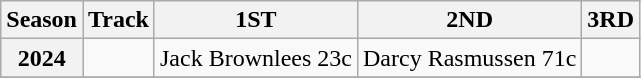<table class="wikitable">
<tr>
<th>Season</th>
<th>Track</th>
<th>1ST</th>
<th>2ND</th>
<th>3RD</th>
</tr>
<tr>
<th>2024</th>
<td></td>
<td>Jack Brownlees 23c</td>
<td>Darcy Rasmussen 71c</td>
<td></td>
</tr>
<tr>
</tr>
</table>
